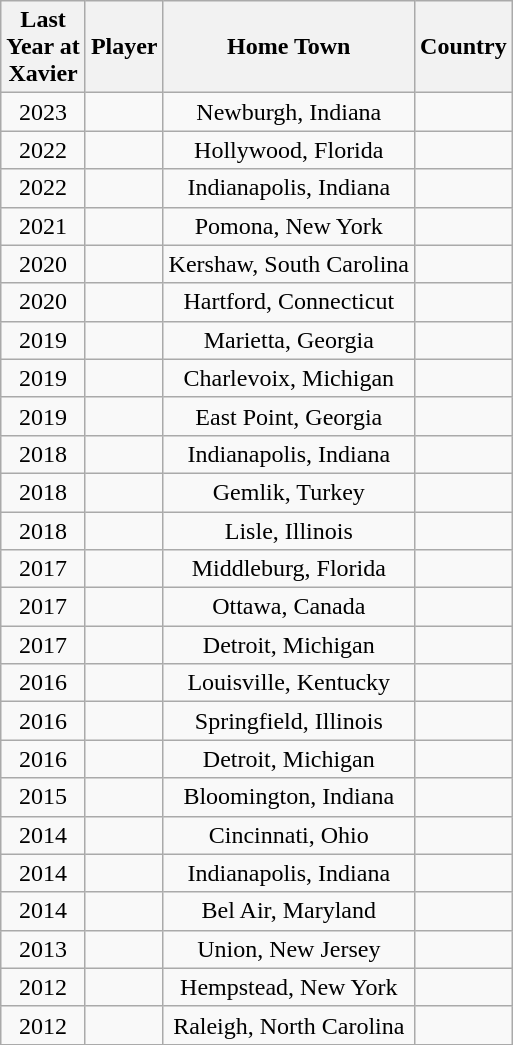<table class="wikitable sortable" style="text-align:center">
<tr>
<th>Last<br>Year at<br>Xavier</th>
<th>Player</th>
<th>Home Town</th>
<th>Country</th>
</tr>
<tr>
<td>2023</td>
<td></td>
<td>Newburgh, Indiana</td>
<td></td>
</tr>
<tr>
<td>2022</td>
<td></td>
<td>Hollywood, Florida</td>
<td></td>
</tr>
<tr>
<td>2022</td>
<td></td>
<td>Indianapolis, Indiana</td>
<td></td>
</tr>
<tr>
<td>2021</td>
<td></td>
<td>Pomona, New York</td>
<td></td>
</tr>
<tr>
<td>2020 </td>
<td></td>
<td>Kershaw, South Carolina</td>
<td></td>
</tr>
<tr>
<td>2020</td>
<td></td>
<td>Hartford, Connecticut</td>
<td></td>
</tr>
<tr>
<td>2019</td>
<td></td>
<td>Marietta, Georgia</td>
<td></td>
</tr>
<tr>
<td>2019</td>
<td></td>
<td>Charlevoix, Michigan</td>
<td></td>
</tr>
<tr>
<td>2019</td>
<td></td>
<td>East Point, Georgia</td>
<td></td>
</tr>
<tr>
<td>2018</td>
<td></td>
<td>Indianapolis, Indiana</td>
<td></td>
</tr>
<tr>
<td>2018</td>
<td></td>
<td>Gemlik, Turkey</td>
<td></td>
</tr>
<tr>
<td>2018</td>
<td></td>
<td>Lisle, Illinois</td>
<td></td>
</tr>
<tr>
<td>2017</td>
<td></td>
<td>Middleburg, Florida</td>
<td></td>
</tr>
<tr>
<td>2017</td>
<td></td>
<td>Ottawa, Canada</td>
<td></td>
</tr>
<tr>
<td>2017</td>
<td></td>
<td>Detroit, Michigan</td>
<td></td>
</tr>
<tr>
<td>2016</td>
<td></td>
<td>Louisville, Kentucky</td>
<td></td>
</tr>
<tr>
<td>2016</td>
<td></td>
<td>Springfield, Illinois</td>
<td></td>
</tr>
<tr>
<td>2016</td>
<td></td>
<td>Detroit, Michigan</td>
<td></td>
</tr>
<tr>
<td>2015</td>
<td></td>
<td>Bloomington, Indiana</td>
<td></td>
</tr>
<tr>
<td>2014</td>
<td></td>
<td>Cincinnati, Ohio</td>
<td></td>
</tr>
<tr>
<td>2014</td>
<td></td>
<td>Indianapolis, Indiana</td>
<td></td>
</tr>
<tr>
<td>2014</td>
<td></td>
<td>Bel Air, Maryland</td>
<td></td>
</tr>
<tr>
<td>2013</td>
<td></td>
<td>Union, New Jersey</td>
<td></td>
</tr>
<tr>
<td>2012</td>
<td></td>
<td>Hempstead, New York</td>
<td></td>
</tr>
<tr>
<td>2012</td>
<td></td>
<td>Raleigh, North Carolina</td>
<td></td>
</tr>
<tr>
</tr>
</table>
